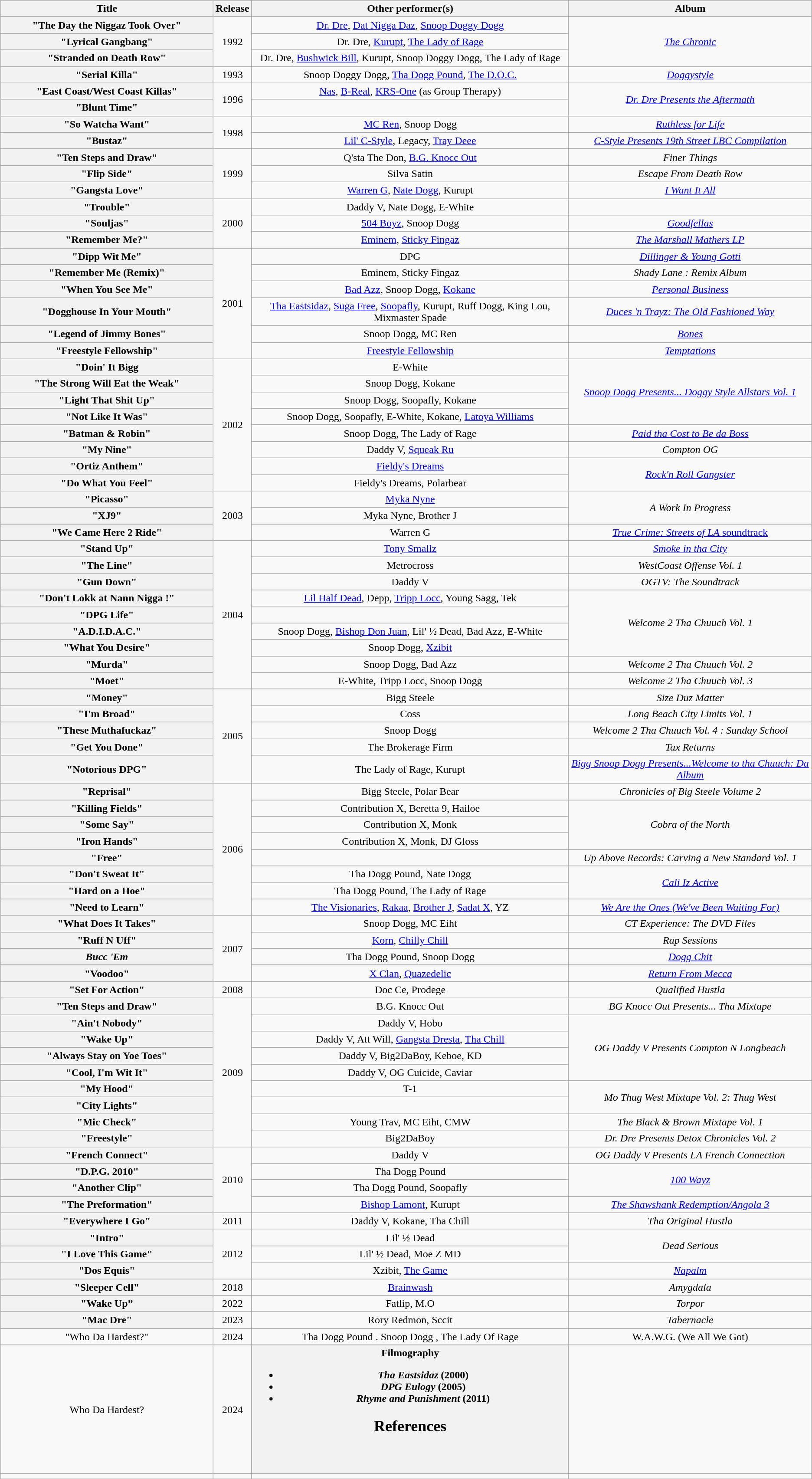<table class="wikitable mw-collapsible plainrowheaders" style="text-align:center;">
<tr>
<th scope="col" style="width:20em;">Title</th>
<th scope="col">Release</th>
<th scope="col">Other performer(s)</th>
<th scope="col">Album</th>
</tr>
<tr>
<th scope="row">"The Day the Niggaz Took Over"</th>
<td rowspan="3">1992</td>
<td><a href='#'>Dr. Dre</a>, <a href='#'>Dat Nigga Daz</a>, <a href='#'>Snoop Doggy Dogg</a></td>
<td rowspan="3"><em><a href='#'>The Chronic</a></em></td>
</tr>
<tr>
<th scope="row">"Lyrical Gangbang"</th>
<td>Dr. Dre, <a href='#'>Kurupt</a>, <a href='#'>The Lady of Rage</a></td>
</tr>
<tr>
<th scope="row">"Stranded on Death Row"</th>
<td>Dr. Dre, <a href='#'>Bushwick Bill</a>, Kurupt, Snoop Doggy Dogg, The Lady of Rage</td>
</tr>
<tr>
<th scope="row">"Serial Killa"</th>
<td rowspan="1">1993</td>
<td>Snoop Doggy Dogg, <a href='#'>Tha Dogg Pound</a>, <a href='#'>The D.O.C.</a></td>
<td rowspan="1"><em><a href='#'>Doggystyle</a></em></td>
</tr>
<tr>
<th scope="row">"East Coast/West Coast Killas"</th>
<td rowspan="2">1996</td>
<td><a href='#'>Nas</a>, <a href='#'>B-Real</a>, <a href='#'>KRS-One</a> (as Group Therapy)</td>
<td rowspan="2"><em><a href='#'>Dr. Dre Presents the Aftermath</a></em></td>
</tr>
<tr>
<th scope="row">"Blunt Time"</th>
</tr>
<tr>
<th scope="row">"So Watcha Want"</th>
<td rowspan="2">1998</td>
<td><a href='#'>MC Ren</a>, Snoop Dogg</td>
<td rowspan="1"><em><a href='#'>Ruthless for Life</a></em></td>
</tr>
<tr>
<th scope="row">"Bustaz"</th>
<td><a href='#'>Lil' C-Style</a>, Legacy, <a href='#'>Tray Deee</a></td>
<td rowspan="1"><em><a href='#'>C-Style Presents 19th Street LBC Compilation</a></em></td>
</tr>
<tr>
<th scope="row">"Ten Steps and Draw"</th>
<td rowspan="3">1999</td>
<td>Q'sta The Don, <a href='#'>B.G. Knocc Out</a></td>
<td rowspan="1"><em>Finer Things</em></td>
</tr>
<tr>
<th scope="row">"Flip Side"</th>
<td>Silva Satin</td>
<td rowspan="1"><em>Escape From Death Row</em></td>
</tr>
<tr>
<th scope="row">"Gangsta Love"</th>
<td><a href='#'>Warren G</a>, <a href='#'>Nate Dogg</a>, Kurupt</td>
<td rowspan="1"><em><a href='#'>I Want It All</a></em></td>
</tr>
<tr>
<th scope="row">"Trouble"</th>
<td rowspan="3">2000</td>
<td>Daddy V, Nate Dogg, E-White</td>
</tr>
<tr>
<th scope="row">"Souljas"</th>
<td><a href='#'>504 Boyz</a>, Snoop Dogg</td>
<td rowspan="1"><em><a href='#'>Goodfellas</a></em></td>
</tr>
<tr>
<th scope="row">"Remember Me?"</th>
<td><a href='#'>Eminem</a>, <a href='#'>Sticky Fingaz</a></td>
<td rowspan="1"><em><a href='#'>The Marshall Mathers LP</a></em></td>
</tr>
<tr>
<th scope="row">"Dipp Wit Me"</th>
<td rowspan="6">2001</td>
<td>DPG</td>
<td rowspan="1"><em><a href='#'>Dillinger & Young Gotti</a></em></td>
</tr>
<tr>
<th scope="row">"Remember Me (Remix)"</th>
<td>Eminem, Sticky Fingaz</td>
<td rowspan="1"><em>Shady Lane : Remix Album</em></td>
</tr>
<tr>
<th scope="row">"When You See Me"</th>
<td><a href='#'>Bad Azz</a>, Snoop Dogg, <a href='#'>Kokane</a></td>
<td rowspan="1"><em><a href='#'>Personal Business</a></em></td>
</tr>
<tr>
<th scope="row">"Dogghouse In Your Mouth"</th>
<td><a href='#'>Tha Eastsidaz</a>, <a href='#'>Suga Free</a>, <a href='#'>Soopafly</a>, Kurupt, Ruff Dogg, King Lou, Mixmaster Spade</td>
<td rowspan="1"><em><a href='#'>Duces 'n Trayz: The Old Fashioned Way</a></em></td>
</tr>
<tr>
<th scope="row">"Legend of Jimmy Bones"</th>
<td>Snoop Dogg, MC Ren</td>
<td rowspan="1"><em><a href='#'>Bones</a></em></td>
</tr>
<tr>
<th scope="row">"Freestyle Fellowship"</th>
<td><a href='#'>Freestyle Fellowship</a></td>
<td rowspan="1"><em><a href='#'>Temptations</a></em></td>
</tr>
<tr>
<th scope="row">"Doin' It Bigg</th>
<td rowspan="8">2002</td>
<td>E-White</td>
<td rowspan="4"><em><a href='#'>Snoop Dogg Presents... Doggy Style Allstars Vol. 1</a></em></td>
</tr>
<tr>
<th scope="row">"The Strong Will Eat the Weak"</th>
<td>Snoop Dogg, Kokane</td>
</tr>
<tr>
<th scope="row">"Light That Shit Up"</th>
<td>Snoop Dogg, Soopafly, Kokane</td>
</tr>
<tr>
<th scope="row">"Not Like It Was"</th>
<td>Snoop Dogg, Soopafly, E-White, Kokane, <a href='#'>Latoya Williams</a></td>
</tr>
<tr>
<th scope="row">"Batman & Robin"</th>
<td>Snoop Dogg, The Lady of Rage</td>
<td rowspan="1"><em><a href='#'>Paid tha Cost to Be da Boss</a></em></td>
</tr>
<tr>
<th scope="row">"My Nine"</th>
<td>Daddy V, <a href='#'>Squeak Ru</a></td>
<td rowspan="1"><em>Compton OG</em></td>
</tr>
<tr>
<th scope="row">"Ortiz Anthem"</th>
<td><a href='#'>Fieldy's Dreams</a></td>
<td rowspan="2"><em><a href='#'>Rock'n Roll Gangster</a></em></td>
</tr>
<tr>
<th scope="row">"Do What You Feel"</th>
<td>Fieldy's Dreams, Polarbear</td>
</tr>
<tr>
<th scope="row">"Picasso"</th>
<td rowspan="3">2003</td>
<td><a href='#'>Myka Nyne</a></td>
<td rowspan="2"><em>A Work In Progress</em></td>
</tr>
<tr>
<th scope="row">"XJ9"</th>
<td>Myka Nyne, Brother J</td>
</tr>
<tr>
<th scope="row">"We Came Here 2 Ride"</th>
<td>Warren G</td>
<td rowspan="1"><a href='#'><em>True Crime: Streets of LA</em> soundtrack</a></td>
</tr>
<tr>
<th scope="row">"Stand Up"</th>
<td rowspan="9">2004</td>
<td><a href='#'>Tony Smallz</a></td>
<td rowspan="1"><em><a href='#'>Smoke in tha City</a></em></td>
</tr>
<tr>
<th scope="row">"The Line"</th>
<td>Metrocross</td>
<td rowspan="1"><em>WestCoast Offense Vol. 1</em></td>
</tr>
<tr>
<th scope="row">"Gun Down"</th>
<td>Daddy V</td>
<td rowspan="1"><em>OGTV: The Soundtrack</em></td>
</tr>
<tr>
<th scope="row">"Don't Lokk at Nann Nigga !"</th>
<td><a href='#'>Lil Half Dead</a>, Depp, <a href='#'>Tripp Locc</a>, Young Sagg, Tek</td>
<td rowspan="4"><em>Welcome 2 Tha Chuuch Vol. 1</em></td>
</tr>
<tr>
<th scope="row">"DPG Life"</th>
</tr>
<tr>
<th scope="row">"A.D.I.D.A.C."</th>
<td>Snoop Dogg, <a href='#'>Bishop Don Juan</a>, Lil' ½ Dead, Bad Azz, E-White</td>
</tr>
<tr>
<th scope="row">"What You Desire"</th>
<td>Snoop Dogg, <a href='#'>Xzibit</a></td>
</tr>
<tr>
<th scope="row">"Murda"</th>
<td>Snoop Dogg, Bad Azz</td>
<td rowspan="1"><em>Welcome 2 Tha Chuuch Vol. 2</em></td>
</tr>
<tr>
<th scope="row">"Moet"</th>
<td>E-White, Tripp Locc, Snoop Dogg</td>
<td rowspan="1"><em>Welcome 2 Tha Chuuch Vol. 3</em></td>
</tr>
<tr>
<th scope="row">"Money"</th>
<td rowspan="5">2005</td>
<td>Bigg Steele</td>
<td rowspan="1"><em>Size Duz Matter</em></td>
</tr>
<tr>
<th scope="row">"I'm Broad"</th>
<td>Coss</td>
<td rowspan="1"><em>Long Beach City Limits Vol. 1</em></td>
</tr>
<tr>
<th scope="row">"These Muthafuckaz"</th>
<td>Snoop Dogg</td>
<td rowspan="1"><em>Welcome 2 Tha Chuuch Vol. 4 : Sunday School</em></td>
</tr>
<tr>
<th scope="row">"Get You Done"</th>
<td>The Brokerage Firm</td>
<td rowspan="1"><em>Tax Returns</em></td>
</tr>
<tr>
<th scope="row">"Notorious DPG"</th>
<td>The Lady of Rage, Kurupt</td>
<td rowspan="1"><em><a href='#'>Bigg Snoop Dogg Presents...Welcome to tha Chuuch: Da Album</a></em></td>
</tr>
<tr>
<th scope="row">"Reprisal"</th>
<td rowspan="8">2006</td>
<td>Bigg Steele, Polar Bear</td>
<td rowspan="1"><em>Chronicles of Big Steele Volume 2</em></td>
</tr>
<tr>
<th scope="row">"Killing Fields"</th>
<td>Contribution X, Beretta 9, Hailoe</td>
<td rowspan="3"><em>Cobra of the North</em></td>
</tr>
<tr>
<th scope="row">"Some Say"</th>
<td>Contribution X, Monk</td>
</tr>
<tr>
<th scope="row">"Iron Hands"</th>
<td>Contribution X, Monk, DJ Gloss</td>
</tr>
<tr>
<th scope="row">"Free"</th>
<td></td>
<td rowspan="1"><em>Up Above Records: Carving a New Standard Vol. 1</em></td>
</tr>
<tr>
<th scope="row">"Don't Sweat It"</th>
<td>Tha Dogg Pound, Nate Dogg</td>
<td rowspan="2"><em><a href='#'>Cali Iz Active</a></em></td>
</tr>
<tr>
<th scope="row">"Hard on a Hoe"</th>
<td>Tha Dogg Pound, The Lady of Rage</td>
</tr>
<tr>
<th scope="row">"Need to Learn"</th>
<td><a href='#'>The Visionaries</a>, <a href='#'>Rakaa</a>, <a href='#'>Brother J</a>, <a href='#'>Sadat X</a>, YZ</td>
<td rowspan="1"><em><a href='#'>We Are the Ones (We've Been Waiting For)</a></em></td>
</tr>
<tr>
<th scope="row">"What Does It Takes"</th>
<td rowspan="4">2007</td>
<td>Snoop Dogg, MC Eiht</td>
<td rowspan="1"><em>CT Experience: The DVD Files</em></td>
</tr>
<tr>
<th scope="row">"Ruff N Uff"</th>
<td><a href='#'>Korn</a>, <a href='#'>Chilly Chill</a></td>
<td rowspan="1"><em>Rap Sessions</em></td>
</tr>
<tr>
<th scope="row"><em>Bucc 'Em</em></th>
<td>Tha Dogg Pound, Snoop Dogg</td>
<td rowspan="1"><em><a href='#'>Dogg Chit</a></em></td>
</tr>
<tr>
<th scope="row">"Voodoo"</th>
<td><a href='#'>X Clan</a>, <a href='#'>Quazedelic</a></td>
<td rowspan="1"><em><a href='#'>Return From Mecca</a></em></td>
</tr>
<tr>
<th scope="row">"Set For Action"</th>
<td rowspan="1">2008</td>
<td>Doc Ce, Prodege</td>
<td rowspan="1"><em>Qualified Hustla</em></td>
</tr>
<tr>
<th scope="row">"Ten Steps and Draw"</th>
<td rowspan="9">2009</td>
<td>B.G. Knocc Out</td>
<td rowspan="1"><em>BG Knocc Out Presents... Tha Mixtape</em></td>
</tr>
<tr>
<th scope="row">"Ain't Nobody"</th>
<td>Daddy V, Hobo</td>
<td rowspan="4"><em>OG Daddy V Presents Compton N Longbeach</em></td>
</tr>
<tr>
<th scope="row">"Wake Up"</th>
<td>Daddy V, Att Will, <a href='#'>Gangsta Dresta</a>, <a href='#'>Tha Chill</a></td>
</tr>
<tr>
<th scope="row">"Always Stay on Yoe Toes"</th>
<td>Daddy V, Big2DaBoy, Keboe, KD</td>
</tr>
<tr>
<th scope="row">"Cool, I'm Wit It"</th>
<td>Daddy V, OG Cuicide, Caviar</td>
</tr>
<tr>
<th scope="row">"My Hood"</th>
<td>T-1</td>
<td rowspan="2"><em>Mo Thug West Mixtape Vol. 2: Thug West</em></td>
</tr>
<tr>
<th scope="row">"City Lights"</th>
</tr>
<tr>
<th scope="row">"Mic Check"</th>
<td>Young Trav, MC Eiht, CMW</td>
<td rowspan="1"><em>The Black & Brown Mixtape Vol. 1</em></td>
</tr>
<tr>
<th scope="row">"Freestyle"</th>
<td>Big2DaBoy</td>
<td rowspan="1"><em>Dr. Dre Presents Detox Chronicles Vol. 2</em></td>
</tr>
<tr>
<th scope="row">"French Connect"</th>
<td rowspan="4">2010</td>
<td>Daddy V</td>
<td rowspan="1"><em>OG Daddy V Presents LA French Connection</em></td>
</tr>
<tr>
<th scope="row">"D.P.G. 2010"</th>
<td>Tha Dogg Pound</td>
<td rowspan="2"><em><a href='#'>100 Wayz</a></em></td>
</tr>
<tr>
<th scope="row">"Another Clip"</th>
<td>Tha Dogg Pound, Soopafly</td>
</tr>
<tr>
<th scope="row">"The Preformation"</th>
<td><a href='#'>Bishop Lamont</a>, Kurupt</td>
<td rowspan="1"><em><a href='#'>The Shawshank Redemption/Angola 3</a></em></td>
</tr>
<tr>
<th scope="row">"Everywhere I Go"</th>
<td rowspan="1">2011</td>
<td>Daddy V, Kokane, Tha Chill</td>
<td rowspan="1"><em>Tha Original Hustla</em></td>
</tr>
<tr>
<th scope="row">"Intro"</th>
<td rowspan="3">2012</td>
<td>Lil' ½ Dead</td>
<td rowspan="2"><em>Dead Serious</em></td>
</tr>
<tr>
<th scope="row">"I Love This Game"</th>
<td>Lil' ½ Dead, Moe Z MD</td>
</tr>
<tr>
<th scope="row">"Dos Equis"</th>
<td>Xzibit, <a href='#'>The Game</a></td>
<td rowspan="1"><em><a href='#'>Napalm</a></em></td>
</tr>
<tr>
<th scope="row">"Sleeper Cell"</th>
<td rowspan="1">2018</td>
<td><a href='#'>Brainwash</a></td>
<td rowspan="1"><em>Amygdala</em></td>
</tr>
<tr>
<th scope="row">"Wake Up”</th>
<td rowspan="1">2022</td>
<td>Fatlip, M.O</td>
<td rowspan="1"><em>Torpor</em></td>
</tr>
<tr>
<th scope="row">"Mac Dre"</th>
<td rowspan="1">2023</td>
<td>Rory Redmon, Sccit</td>
<td rowspan="1"><em>Tabernacle</em></td>
</tr>
<tr>
<td>"Who Da Hardest?"</td>
<td>2024</td>
<td>Tha Dogg Pound . Snoop Dogg , The Lady Of Rage</td>
<td>W.A.W.G. (We All We Got)</td>
</tr>
<tr>
<td rowspan="1">Who Da Hardest?</td>
<td>2024</td>
<th rowspan="1">Filmography<br><ul><li><em>Tha Eastsidaz</em> (2000)</li><li><em>DPG Eulogy</em> (2005)</li><li><em>Rhyme and Punishment</em> (2011)</li></ul><h2>References</h2><br>
<br>















</th>
<td></td>
</tr>
<tr>
<td></td>
<td></td>
<td></td>
<td></td>
</tr>
</table>
